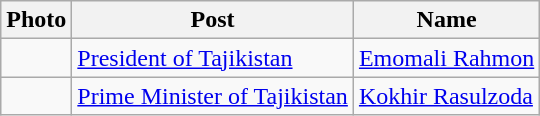<table class="wikitable">
<tr>
<th>Photo</th>
<th>Post</th>
<th>Name</th>
</tr>
<tr>
<td></td>
<td><a href='#'>President of Tajikistan</a></td>
<td><a href='#'>Emomali Rahmon</a></td>
</tr>
<tr>
<td></td>
<td><a href='#'>Prime Minister of Tajikistan</a></td>
<td><a href='#'>Kokhir Rasulzoda</a></td>
</tr>
</table>
